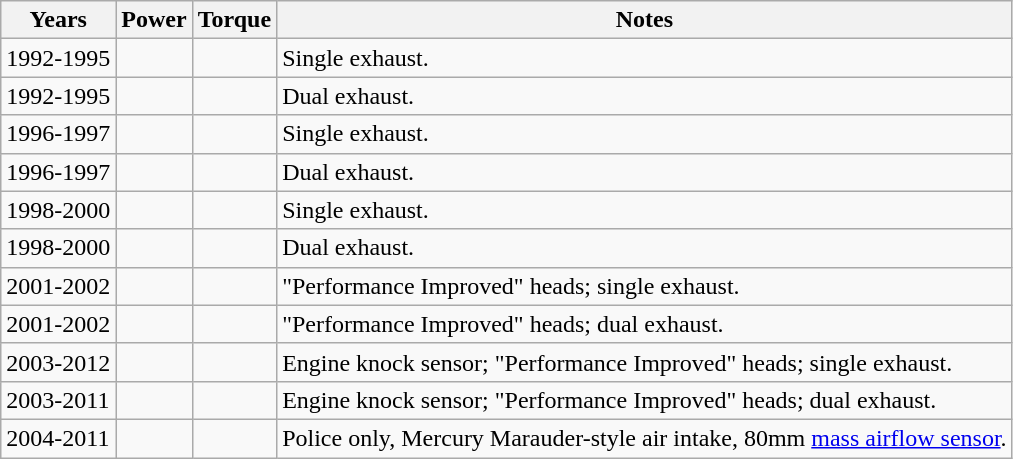<table class="wikitable">
<tr>
<th>Years</th>
<th>Power</th>
<th>Torque</th>
<th>Notes</th>
</tr>
<tr>
<td>1992-1995</td>
<td></td>
<td></td>
<td>Single exhaust.</td>
</tr>
<tr>
<td>1992-1995</td>
<td></td>
<td></td>
<td>Dual exhaust.</td>
</tr>
<tr>
<td>1996-1997</td>
<td></td>
<td></td>
<td>Single exhaust.</td>
</tr>
<tr>
<td>1996-1997</td>
<td></td>
<td></td>
<td>Dual exhaust.</td>
</tr>
<tr>
<td>1998-2000</td>
<td></td>
<td></td>
<td>Single exhaust.</td>
</tr>
<tr>
<td>1998-2000</td>
<td></td>
<td></td>
<td>Dual exhaust.</td>
</tr>
<tr>
<td>2001-2002</td>
<td></td>
<td></td>
<td>"Performance Improved" heads; single exhaust.</td>
</tr>
<tr>
<td>2001-2002</td>
<td></td>
<td></td>
<td>"Performance Improved" heads; dual exhaust.</td>
</tr>
<tr>
<td>2003-2012</td>
<td></td>
<td></td>
<td>Engine knock sensor; "Performance Improved" heads; single exhaust.</td>
</tr>
<tr>
<td>2003-2011</td>
<td></td>
<td></td>
<td>Engine knock sensor; "Performance Improved" heads; dual exhaust.</td>
</tr>
<tr>
<td>2004-2011</td>
<td></td>
<td></td>
<td>Police only, Mercury Marauder-style air intake, 80mm <a href='#'>mass airflow sensor</a>.</td>
</tr>
</table>
